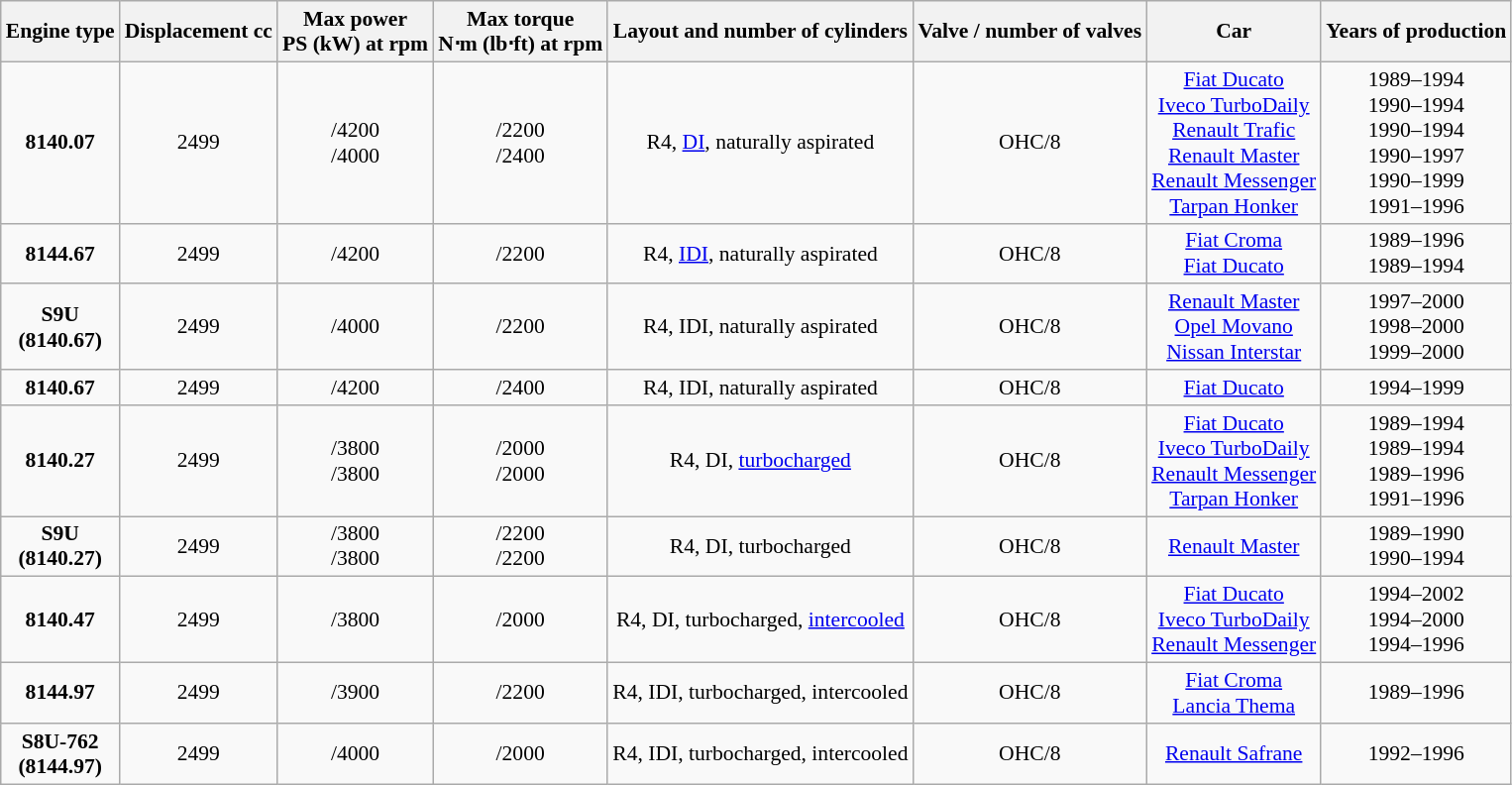<table class=wikitable style="font-size:90%">
<tr>
<th>Engine type</th>
<th>Displacement cc</th>
<th>Max power<br>PS (kW) at rpm</th>
<th>Max torque<br>N⋅m (lb⋅ft) at rpm</th>
<th>Layout and number of cylinders</th>
<th>Valve / number of valves</th>
<th>Car</th>
<th>Years of production</th>
</tr>
<tr>
<td align=center><strong>8140.07</strong></td>
<td align=center>2499</td>
<td align=center>/4200<br>/4000</td>
<td align=center>/2200<br>/2400</td>
<td align=center>R4, <a href='#'>DI</a>, naturally aspirated</td>
<td align=center>OHC/8</td>
<td align=center><a href='#'>Fiat Ducato</a><br><a href='#'>Iveco TurboDaily</a><br><a href='#'>Renault Trafic</a><br><a href='#'>Renault Master</a><br><a href='#'>Renault Messenger</a><br><a href='#'>Tarpan Honker</a></td>
<td align=center>1989–1994<br>1990–1994<br>1990–1994<br>1990–1997<br>1990–1999<br>1991–1996</td>
</tr>
<tr>
<td align=center><strong>8144.67</strong></td>
<td align=center>2499</td>
<td align=center>/4200</td>
<td align=center>/2200</td>
<td align=center>R4, <a href='#'>IDI</a>, naturally aspirated</td>
<td align=center>OHC/8</td>
<td align=center><a href='#'>Fiat Croma</a><br><a href='#'>Fiat Ducato</a></td>
<td align="center">1989–1996<br>1989–1994</td>
</tr>
<tr>
<td align=center><strong>S9U<br>(8140.67)</strong></td>
<td align=center>2499</td>
<td align=center>/4000</td>
<td align=center>/2200</td>
<td align=center>R4, IDI, naturally aspirated</td>
<td align=center>OHC/8</td>
<td align=center><a href='#'>Renault Master</a><br><a href='#'>Opel Movano</a><br><a href='#'>Nissan Interstar</a></td>
<td align=center>1997–2000<br>1998–2000<br>1999–2000</td>
</tr>
<tr>
<td align=center><strong>8140.67</strong></td>
<td align=center>2499</td>
<td align=center>/4200</td>
<td align=center>/2400</td>
<td align=center>R4, IDI, naturally aspirated</td>
<td align=center>OHC/8</td>
<td align=center><a href='#'>Fiat Ducato</a></td>
<td align=center>1994–1999</td>
</tr>
<tr>
<td align=center><strong>8140.27</strong></td>
<td align=center>2499</td>
<td align=center>/3800<br>/3800</td>
<td align=center>/2000<br>/2000</td>
<td align=center>R4, DI, <a href='#'>turbocharged</a></td>
<td align=center>OHC/8</td>
<td align=center><a href='#'>Fiat Ducato</a><br><a href='#'>Iveco TurboDaily</a><br><a href='#'>Renault Messenger</a><br><a href='#'>Tarpan Honker</a></td>
<td align=center>1989–1994<br>1989–1994<br>1989–1996<br>1991–1996</td>
</tr>
<tr>
<td align=center><strong>S9U<br>(8140.27)</strong></td>
<td align=center>2499</td>
<td align=center>/3800<br>/3800</td>
<td align=center>/2200<br>/2200</td>
<td align=center>R4, DI, turbocharged</td>
<td align=center>OHC/8</td>
<td align=center><a href='#'>Renault Master</a></td>
<td align=center>1989–1990<br>1990–1994</td>
</tr>
<tr>
<td align=center><strong>8140.47</strong></td>
<td align=center>2499</td>
<td align=center>/3800</td>
<td align=center>/2000</td>
<td align=center>R4, DI, turbocharged, <a href='#'>intercooled</a></td>
<td align=center>OHC/8</td>
<td align=center><a href='#'>Fiat Ducato</a><br><a href='#'>Iveco TurboDaily</a><br><a href='#'>Renault Messenger</a></td>
<td align=center>1994–2002<br>1994–2000<br>1994–1996</td>
</tr>
<tr>
<td align=center><strong>8144.97</strong></td>
<td align=center>2499</td>
<td align=center>/3900</td>
<td align=center>/2200</td>
<td align=center>R4, IDI, turbocharged, intercooled</td>
<td align=center>OHC/8</td>
<td align=center><a href='#'>Fiat Croma</a><br><a href='#'>Lancia Thema</a></td>
<td align=center>1989–1996</td>
</tr>
<tr>
<td align=center><strong>S8U-762<br>(8144.97)</strong></td>
<td align=center>2499</td>
<td align=center>/4000</td>
<td align=center>/2000</td>
<td align=center>R4, IDI, turbocharged, intercooled</td>
<td align=center>OHC/8</td>
<td align=center><a href='#'>Renault Safrane</a></td>
<td align=center>1992–1996</td>
</tr>
</table>
